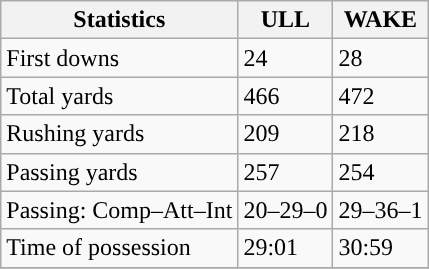<table class="wikitable" style="float: left;">
<tr>
<th>Statistics</th>
<th>ULL</th>
<th>WAKE</th>
</tr>
<tr>
<td>First downs</td>
<td>24</td>
<td>28</td>
</tr>
<tr>
<td>Total yards</td>
<td>466</td>
<td>472</td>
</tr>
<tr>
<td>Rushing yards</td>
<td>209</td>
<td>218</td>
</tr>
<tr>
<td>Passing yards</td>
<td>257</td>
<td>254</td>
</tr>
<tr>
<td>Passing: Comp–Att–Int</td>
<td>20–29–0</td>
<td>29–36–1</td>
</tr>
<tr>
<td>Time of possession</td>
<td>29:01</td>
<td>30:59</td>
</tr>
<tr>
</tr>
</table>
